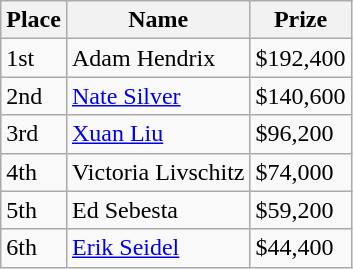<table class="wikitable">
<tr>
<th>Place</th>
<th>Name</th>
<th>Prize</th>
</tr>
<tr>
<td>1st</td>
<td> Adam Hendrix</td>
<td>$192,400</td>
</tr>
<tr>
<td>2nd</td>
<td> <a href='#'>Nate Silver</a></td>
<td>$140,600</td>
</tr>
<tr>
<td>3rd</td>
<td> <a href='#'>Xuan Liu</a></td>
<td>$96,200</td>
</tr>
<tr>
<td>4th</td>
<td> Victoria Livschitz</td>
<td>$74,000</td>
</tr>
<tr>
<td>5th</td>
<td> Ed Sebesta</td>
<td>$59,200</td>
</tr>
<tr>
<td>6th</td>
<td> <a href='#'>Erik Seidel</a></td>
<td>$44,400</td>
</tr>
</table>
